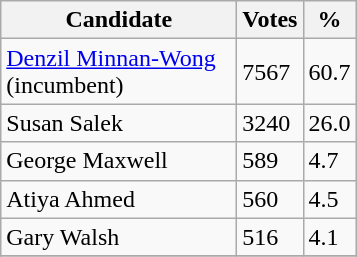<table class="wikitable">
<tr>
<th bgcolor="#DDDDFF" width="150px">Candidate</th>
<th bgcolor="#DDDDFF">Votes</th>
<th bgcolor="#DDDDFF">%</th>
</tr>
<tr>
<td><a href='#'>Denzil Minnan-Wong</a> (incumbent)</td>
<td>7567</td>
<td>60.7</td>
</tr>
<tr>
<td>Susan Salek</td>
<td>3240</td>
<td>26.0</td>
</tr>
<tr>
<td>George Maxwell</td>
<td>589</td>
<td>4.7</td>
</tr>
<tr>
<td>Atiya Ahmed</td>
<td>560</td>
<td>4.5</td>
</tr>
<tr>
<td>Gary Walsh</td>
<td>516</td>
<td>4.1</td>
</tr>
<tr>
</tr>
</table>
